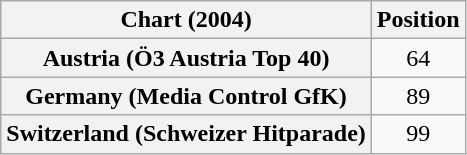<table class="wikitable sortable plainrowheaders" style="text-align:center">
<tr>
<th>Chart (2004)</th>
<th>Position</th>
</tr>
<tr>
<th scope="row">Austria (Ö3 Austria Top 40)</th>
<td>64</td>
</tr>
<tr>
<th scope="row">Germany (Media Control GfK)</th>
<td>89</td>
</tr>
<tr>
<th scope="row">Switzerland (Schweizer Hitparade)</th>
<td>99</td>
</tr>
</table>
